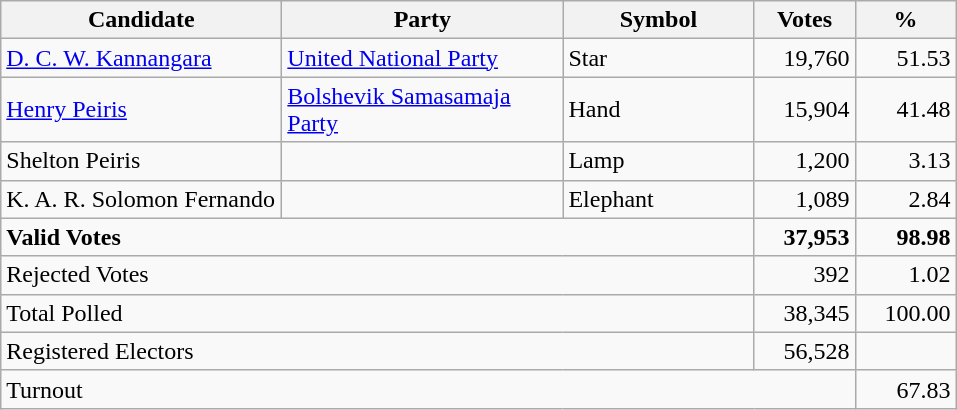<table class="wikitable" border="1" style="text-align:right;">
<tr>
<th align=left width="180">Candidate</th>
<th align=left width="180">Party</th>
<th align=left width="120">Symbol</th>
<th align=left width="60">Votes</th>
<th align=left width="60">%</th>
</tr>
<tr>
<td align=left><a href='#'>D. C. W. Kannangara</a></td>
<td align=left><a href='#'>United National Party</a></td>
<td align=left>Star</td>
<td align=right>19,760</td>
<td align=right>51.53</td>
</tr>
<tr>
<td align=left><a href='#'>Henry Peiris</a></td>
<td align=left><a href='#'>Bolshevik Samasamaja Party</a></td>
<td align=left>Hand</td>
<td align=right>15,904</td>
<td align=right>41.48</td>
</tr>
<tr>
<td align=left>Shelton Peiris</td>
<td></td>
<td align=left>Lamp</td>
<td align=right>1,200</td>
<td align=right>3.13</td>
</tr>
<tr>
<td align=left>K. A. R. Solomon Fernando</td>
<td></td>
<td align=left>Elephant</td>
<td align=right>1,089</td>
<td align=right>2.84</td>
</tr>
<tr>
<td align=left colspan=3><strong>Valid Votes</strong></td>
<td align=right><strong>37,953</strong></td>
<td align=right><strong>98.98</strong></td>
</tr>
<tr>
<td align=left colspan=3>Rejected Votes</td>
<td align=right>392</td>
<td align=right>1.02</td>
</tr>
<tr>
<td align=left colspan=3>Total Polled</td>
<td align=right>38,345</td>
<td align=right>100.00</td>
</tr>
<tr>
<td align=left colspan=3>Registered Electors</td>
<td align=right>56,528</td>
<td></td>
</tr>
<tr>
<td align=left colspan=4>Turnout</td>
<td align=right>67.83</td>
</tr>
</table>
